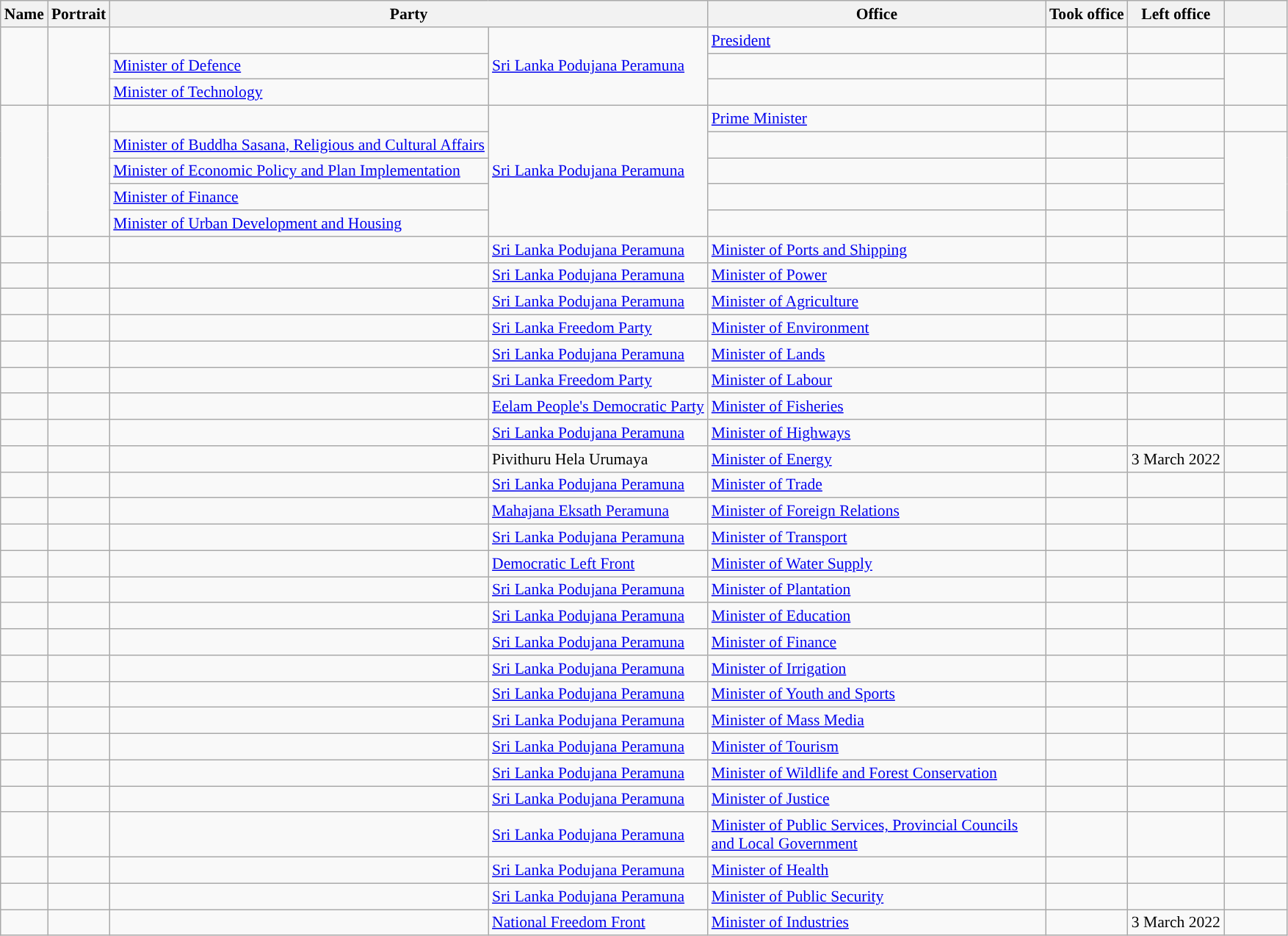<table class="wikitable plainrowheaders sortable" style="font-size:90%; text-align:left;">
<tr>
<th scope=col>Name</th>
<th scope=col class=unsortable>Portrait</th>
<th scope=col colspan="2">Party</th>
<th scope=col width=300px>Office</th>
<th scope=col>Took office</th>
<th scope=col>Left office</th>
<th scope=col width=50px class=unsortable></th>
</tr>
<tr>
<td rowspan=3></td>
<td align=center rowspan=3></td>
<td !align="center" style="background:"></td>
<td rowspan=3><a href='#'>Sri Lanka Podujana Peramuna</a></td>
<td><a href='#'>President</a></td>
<td align=center></td>
<td align=center></td>
<td align=center></td>
</tr>
<tr>
<td><a href='#'>Minister of Defence</a></td>
<td align=center></td>
<td align=center></td>
<td align=center></td>
</tr>
<tr>
<td><a href='#'>Minister of Technology</a></td>
<td align=center></td>
<td align=center></td>
<td align=center></td>
</tr>
<tr>
<td rowspan=5></td>
<td align=center rowspan=5></td>
<td !align="center" style="background:"></td>
<td rowspan=5><a href='#'>Sri Lanka Podujana Peramuna</a></td>
<td><a href='#'>Prime Minister</a></td>
<td align=center></td>
<td align=center></td>
<td align=center></td>
</tr>
<tr>
<td><a href='#'>Minister of Buddha Sasana, Religious and Cultural Affairs</a></td>
<td align=center></td>
<td align=center></td>
<td align=center></td>
</tr>
<tr>
<td><a href='#'>Minister of Economic Policy and Plan Implementation</a></td>
<td align="center"></td>
<td align=center></td>
<td align=center></td>
</tr>
<tr>
<td><a href='#'>Minister of Finance</a></td>
<td align=center></td>
<td align=center></td>
<td align=center></td>
</tr>
<tr>
<td><a href='#'>Minister of Urban Development and Housing</a></td>
<td align=center></td>
<td align=center></td>
<td align=center></td>
</tr>
<tr>
<td></td>
<td align=center></td>
<td !align="center" style="background:"></td>
<td><a href='#'>Sri Lanka Podujana Peramuna</a></td>
<td><a href='#'>Minister of Ports and Shipping</a></td>
<td align=center></td>
<td align=center></td>
<td align=center></td>
</tr>
<tr>
<td></td>
<td align=center></td>
<td !align="center" style="background:"></td>
<td><a href='#'>Sri Lanka Podujana Peramuna</a></td>
<td><a href='#'>Minister of Power</a></td>
<td align=center></td>
<td align=center></td>
<td align=center></td>
</tr>
<tr>
<td></td>
<td align=center></td>
<td !align="center" style="background:"></td>
<td><a href='#'>Sri Lanka Podujana Peramuna</a></td>
<td><a href='#'>Minister of Agriculture</a></td>
<td align=center></td>
<td align=center></td>
<td align=center></td>
</tr>
<tr>
<td></td>
<td align=center></td>
<td !align="center" style="background:"></td>
<td><a href='#'>Sri Lanka Freedom Party</a></td>
<td><a href='#'>Minister of Environment</a></td>
<td align=center></td>
<td align=center></td>
<td align=center></td>
</tr>
<tr>
<td></td>
<td align=center></td>
<td !align="center" style="background:"></td>
<td><a href='#'>Sri Lanka Podujana Peramuna</a></td>
<td><a href='#'>Minister of Lands</a></td>
<td align=center></td>
<td align=center></td>
<td align=center></td>
</tr>
<tr>
<td></td>
<td align=center></td>
<td !align="center" style="background:"></td>
<td><a href='#'>Sri Lanka Freedom Party</a></td>
<td><a href='#'>Minister of Labour</a></td>
<td align=center></td>
<td align=center></td>
<td align=center></td>
</tr>
<tr>
<td></td>
<td align=center></td>
<td !align="center" style="background:"></td>
<td><a href='#'>Eelam People's Democratic Party</a></td>
<td><a href='#'>Minister of Fisheries</a></td>
<td align=center></td>
<td align=center></td>
<td align=center></td>
</tr>
<tr>
<td></td>
<td align=center></td>
<td !align="center" style="background:"></td>
<td><a href='#'>Sri Lanka Podujana Peramuna</a></td>
<td><a href='#'>Minister of Highways</a></td>
<td align=center></td>
<td align=center></td>
<td align=center></td>
</tr>
<tr>
<td></td>
<td align=center></td>
<td></td>
<td>Pivithuru Hela Urumaya</td>
<td><a href='#'>Minister of Energy</a></td>
<td align=center></td>
<td align=center>3 March 2022</td>
<td align="center"></td>
</tr>
<tr>
<td></td>
<td align=center></td>
<td !align="center" style="background:"></td>
<td><a href='#'>Sri Lanka Podujana Peramuna</a></td>
<td><a href='#'>Minister of Trade</a></td>
<td align="center"></td>
<td align=center></td>
<td align=center></td>
</tr>
<tr>
<td></td>
<td align=center></td>
<td !align="center" style="background:"></td>
<td><a href='#'>Mahajana Eksath Peramuna</a></td>
<td><a href='#'>Minister of Foreign Relations</a></td>
<td align=center></td>
<td align=center></td>
<td align=center></td>
</tr>
<tr>
<td></td>
<td align=center></td>
<td !align="center" style="background:"></td>
<td><a href='#'>Sri Lanka Podujana Peramuna</a></td>
<td><a href='#'>Minister of Transport</a></td>
<td align=center></td>
<td align=center></td>
<td align=center></td>
</tr>
<tr>
<td></td>
<td align=center></td>
<td !align="center" style="background:"></td>
<td><a href='#'>Democratic Left Front</a></td>
<td><a href='#'>Minister of Water Supply</a></td>
<td align=center></td>
<td align=center></td>
<td align=center></td>
</tr>
<tr>
<td></td>
<td align=center></td>
<td !align="center" style="background:"></td>
<td><a href='#'>Sri Lanka Podujana Peramuna</a></td>
<td><a href='#'>Minister of Plantation</a></td>
<td align=center></td>
<td align=center></td>
<td align=center></td>
</tr>
<tr>
<td></td>
<td align=center></td>
<td !align="center" style="background:"></td>
<td><a href='#'>Sri Lanka Podujana Peramuna</a></td>
<td><a href='#'>Minister of Education</a></td>
<td align=center></td>
<td align=center></td>
<td align=center></td>
</tr>
<tr>
<td></td>
<td align=center></td>
<td style="background:"></td>
<td><a href='#'>Sri Lanka Podujana Peramuna</a></td>
<td><a href='#'>Minister of Finance</a></td>
<td align=center></td>
<td align=center></td>
<td align=center></td>
</tr>
<tr>
<td></td>
<td align=center></td>
<td !align="center" style="background:"></td>
<td><a href='#'>Sri Lanka Podujana Peramuna</a></td>
<td><a href='#'>Minister of Irrigation</a></td>
<td align=center></td>
<td align=center></td>
<td align=center></td>
</tr>
<tr>
<td></td>
<td align=center></td>
<td !align="center" style="background:"></td>
<td><a href='#'>Sri Lanka Podujana Peramuna</a></td>
<td><a href='#'>Minister of Youth and Sports</a></td>
<td align=center></td>
<td align=center></td>
<td align=center></td>
</tr>
<tr>
<td></td>
<td align=center></td>
<td !align="center" style="background:"></td>
<td><a href='#'>Sri Lanka Podujana Peramuna</a></td>
<td><a href='#'>Minister of Mass Media</a></td>
<td align=center></td>
<td align=center></td>
<td align=center></td>
</tr>
<tr>
<td></td>
<td align=center></td>
<td !align="center" style="background:"></td>
<td><a href='#'>Sri Lanka Podujana Peramuna</a></td>
<td><a href='#'>Minister of Tourism</a></td>
<td align=center></td>
<td align=center></td>
<td align=center></td>
</tr>
<tr>
<td></td>
<td align=center></td>
<td !align="center" style="background:"></td>
<td><a href='#'>Sri Lanka Podujana Peramuna</a></td>
<td><a href='#'>Minister of Wildlife and Forest Conservation</a></td>
<td align=center></td>
<td align=center></td>
<td align=center></td>
</tr>
<tr>
<td></td>
<td align=center></td>
<td !align="center" style="background:"></td>
<td><a href='#'>Sri Lanka Podujana Peramuna</a></td>
<td><a href='#'>Minister of Justice</a></td>
<td align=center></td>
<td align=center></td>
<td align=center></td>
</tr>
<tr>
<td></td>
<td align=center></td>
<td !align="center" style="background:"></td>
<td><a href='#'>Sri Lanka Podujana Peramuna</a></td>
<td><a href='#'>Minister of Public Services, Provincial Councils and Local Government</a></td>
<td align=center></td>
<td align=center></td>
<td align=center></td>
</tr>
<tr>
<td></td>
<td align=center></td>
<td !align="center" style="background:"></td>
<td><a href='#'>Sri Lanka Podujana Peramuna</a></td>
<td><a href='#'>Minister of Health</a></td>
<td align=center></td>
<td align=center></td>
<td align=center></td>
</tr>
<tr>
<td></td>
<td align=center></td>
<td !align="center" style="background:"></td>
<td><a href='#'>Sri Lanka Podujana Peramuna</a></td>
<td><a href='#'>Minister of Public Security</a></td>
<td align=center></td>
<td align=center></td>
<td align=center></td>
</tr>
<tr>
<td></td>
<td align=center></td>
<td !align="center" style="background:"></td>
<td><a href='#'>National Freedom Front</a></td>
<td><a href='#'>Minister of Industries</a></td>
<td align=center></td>
<td align=center>3 March 2022</td>
<td align="center"></td>
</tr>
</table>
